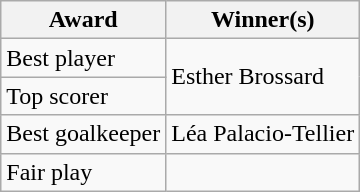<table class="wikitable">
<tr>
<th>Award</th>
<th>Winner(s)</th>
</tr>
<tr>
<td>Best player</td>
<td rowspan=2> Esther Brossard</td>
</tr>
<tr>
<td>Top scorer</td>
</tr>
<tr>
<td>Best goalkeeper</td>
<td> Léa Palacio-Tellier</td>
</tr>
<tr>
<td>Fair play</td>
<td></td>
</tr>
</table>
